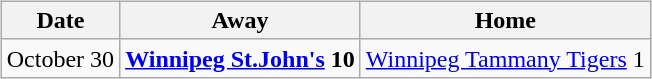<table cellspacing="10">
<tr>
<td valign="top"><br><table class="wikitable">
<tr>
<th>Date</th>
<th>Away</th>
<th>Home</th>
</tr>
<tr>
<td>October 30</td>
<td><strong><a href='#'>Winnipeg St.John's</a> 10</strong></td>
<td><a href='#'>Winnipeg Tammany Tigers</a> 1</td>
</tr>
</table>
</td>
</tr>
</table>
